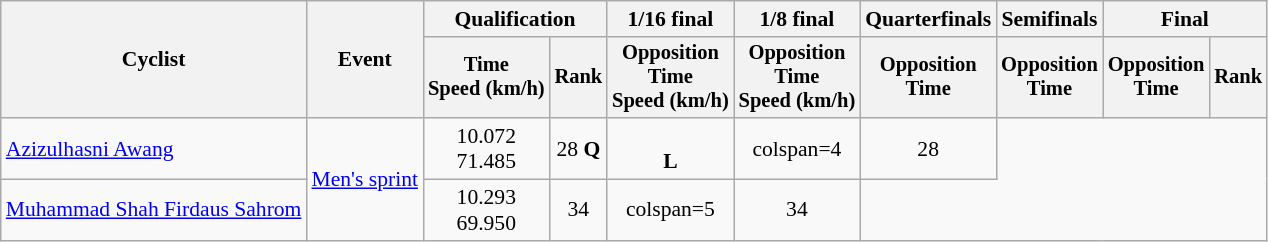<table class="wikitable" style="font-size:90%">
<tr>
<th rowspan=2>Cyclist</th>
<th rowspan=2>Event</th>
<th colspan=2>Qualification</th>
<th>1/16 final</th>
<th>1/8 final</th>
<th>Quarterfinals</th>
<th>Semifinals</th>
<th colspan=2>Final</th>
</tr>
<tr style="font-size:95%">
<th>Time<br>Speed (km/h)</th>
<th>Rank</th>
<th>Opposition<br>Time<br>Speed (km/h)</th>
<th>Opposition<br>Time<br>Speed (km/h)</th>
<th>Opposition<br>Time</th>
<th>Opposition<br>Time</th>
<th>Opposition<br>Time</th>
<th>Rank</th>
</tr>
<tr align=center>
<td align=left><a href='#'>Azizulhasni Awang</a></td>
<td align=left rowspan=2><a href='#'>Men's sprint</a></td>
<td>10.072<br>71.485</td>
<td>28 <strong>Q</strong></td>
<td><br><strong>L</strong></td>
<td>colspan=4 </td>
<td>28</td>
</tr>
<tr align=center>
<td align=left><a href='#'>Muhammad Shah Firdaus Sahrom</a></td>
<td>10.293<br>69.950</td>
<td>34</td>
<td>colspan=5 </td>
<td>34</td>
</tr>
</table>
